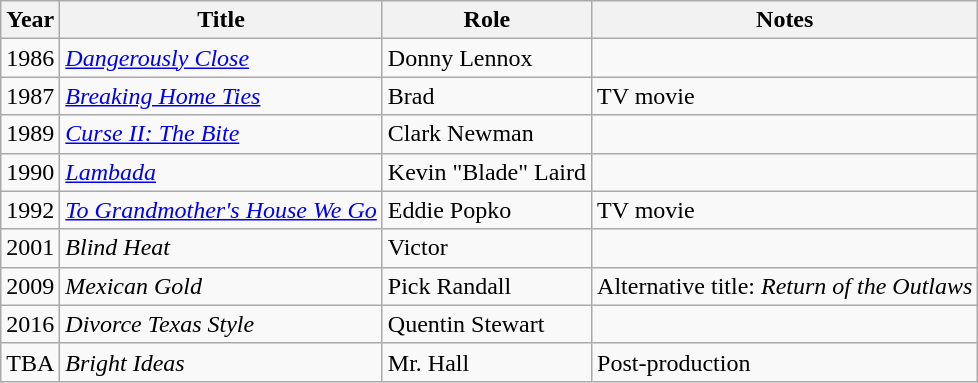<table class="wikitable sortable">
<tr>
<th>Year</th>
<th>Title</th>
<th>Role</th>
<th class="unsortable">Notes</th>
</tr>
<tr>
<td>1986</td>
<td><em><a href='#'>Dangerously Close</a></em></td>
<td>Donny Lennox</td>
<td></td>
</tr>
<tr>
<td>1987</td>
<td><em><a href='#'>Breaking Home Ties</a></em></td>
<td>Brad</td>
<td>TV movie</td>
</tr>
<tr>
<td>1989</td>
<td><em><a href='#'>Curse II: The Bite</a></em></td>
<td>Clark Newman</td>
<td></td>
</tr>
<tr>
<td>1990</td>
<td><em><a href='#'>Lambada</a></em></td>
<td>Kevin "Blade" Laird</td>
<td></td>
</tr>
<tr>
<td>1992</td>
<td><em><a href='#'>To Grandmother's House We Go</a></em></td>
<td>Eddie Popko</td>
<td>TV movie</td>
</tr>
<tr>
<td>2001</td>
<td><em>Blind Heat</em></td>
<td>Victor</td>
<td></td>
</tr>
<tr>
<td>2009</td>
<td><em>Mexican Gold</em></td>
<td>Pick Randall</td>
<td>Alternative title: <em>Return of the Outlaws</em></td>
</tr>
<tr>
<td>2016</td>
<td><em>Divorce Texas Style</em></td>
<td>Quentin Stewart</td>
<td></td>
</tr>
<tr>
<td>TBA</td>
<td><em>Bright Ideas</em></td>
<td>Mr. Hall</td>
<td>Post-production</td>
</tr>
</table>
